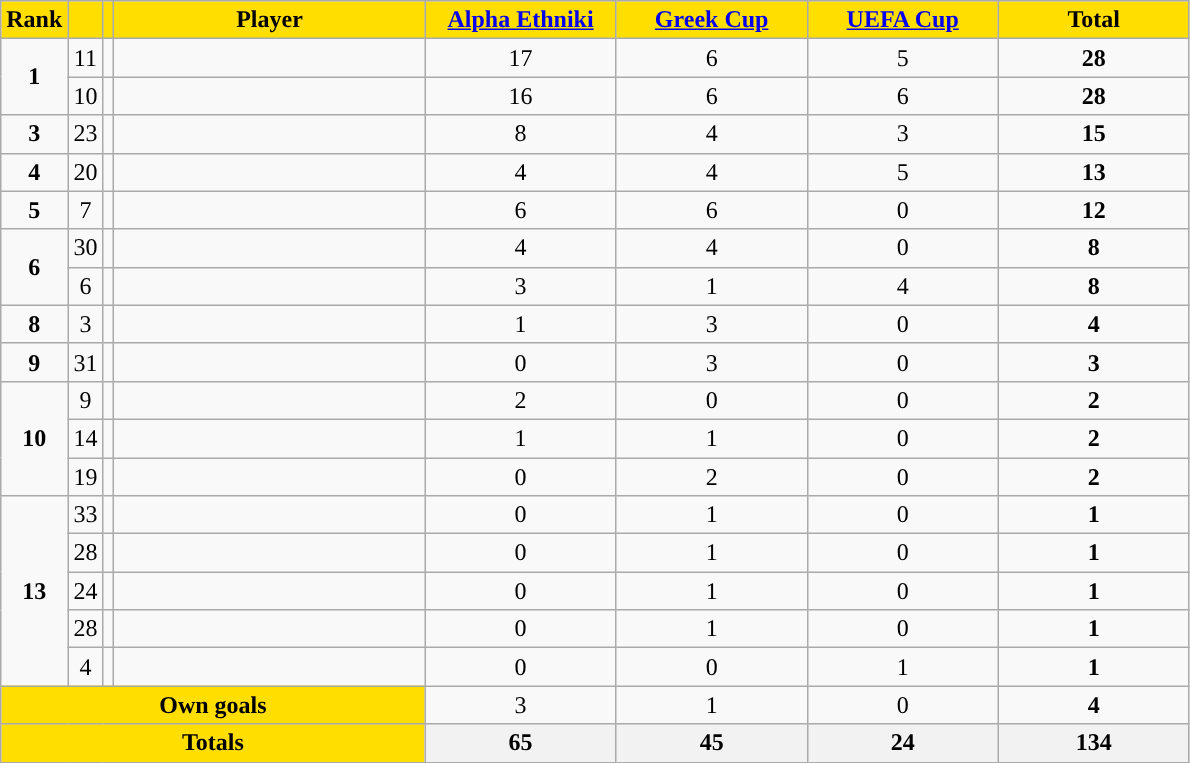<table class="wikitable sortable" style="text-align: center">
<tr>
<th style="background:#FFDE00">Rank</th>
<th style="background:#FFDE00"></th>
<th style="background:#FFDE00"></th>
<th width=200 style="background:#FFDE00">Player</th>
<th width=120 style="background:#FFDE00"><a href='#'>Alpha Ethniki</a></th>
<th width=120 style="background:#FFDE00"><a href='#'>Greek Cup</a></th>
<th width=120 style="background:#FFDE00"><a href='#'>UEFA Cup</a></th>
<th width=120 style="background:#FFDE00">Total</th>
</tr>
<tr>
<td rowspan=2><strong>1</strong></td>
<td>11</td>
<td></td>
<td align=left></td>
<td>17</td>
<td>6</td>
<td>5</td>
<td><strong>28</strong></td>
</tr>
<tr>
<td>10</td>
<td></td>
<td align=left></td>
<td>16</td>
<td>6</td>
<td>6</td>
<td><strong>28</strong></td>
</tr>
<tr>
<td><strong>3</strong></td>
<td>23</td>
<td></td>
<td align=left></td>
<td>8</td>
<td>4</td>
<td>3</td>
<td><strong>15</strong></td>
</tr>
<tr>
<td><strong>4</strong></td>
<td>20</td>
<td></td>
<td align=left></td>
<td>4</td>
<td>4</td>
<td>5</td>
<td><strong>13</strong></td>
</tr>
<tr>
<td><strong>5</strong></td>
<td>7</td>
<td></td>
<td align=left></td>
<td>6</td>
<td>6</td>
<td>0</td>
<td><strong>12</strong></td>
</tr>
<tr>
<td rowspan=2><strong>6</strong></td>
<td>30</td>
<td></td>
<td align=left></td>
<td>4</td>
<td>4</td>
<td>0</td>
<td><strong>8</strong></td>
</tr>
<tr>
<td>6</td>
<td></td>
<td align=left></td>
<td>3</td>
<td>1</td>
<td>4</td>
<td><strong>8</strong></td>
</tr>
<tr>
<td><strong>8</strong></td>
<td>3</td>
<td></td>
<td align=left></td>
<td>1</td>
<td>3</td>
<td>0</td>
<td><strong>4</strong></td>
</tr>
<tr>
<td><strong>9</strong></td>
<td>31</td>
<td></td>
<td align=left></td>
<td>0</td>
<td>3</td>
<td>0</td>
<td><strong>3</strong></td>
</tr>
<tr>
<td rowspan=3><strong>10</strong></td>
<td>9</td>
<td></td>
<td align=left></td>
<td>2</td>
<td>0</td>
<td>0</td>
<td><strong>2</strong></td>
</tr>
<tr>
<td>14</td>
<td></td>
<td align=left></td>
<td>1</td>
<td>1</td>
<td>0</td>
<td><strong>2</strong></td>
</tr>
<tr>
<td>19</td>
<td></td>
<td align=left></td>
<td>0</td>
<td>2</td>
<td>0</td>
<td><strong>2</strong></td>
</tr>
<tr>
<td rowspan=5><strong>13</strong></td>
<td>33</td>
<td></td>
<td align=left></td>
<td>0</td>
<td>1</td>
<td>0</td>
<td><strong>1</strong></td>
</tr>
<tr>
<td>28</td>
<td></td>
<td align=left></td>
<td>0</td>
<td>1</td>
<td>0</td>
<td><strong>1</strong></td>
</tr>
<tr>
<td>24</td>
<td></td>
<td align=left></td>
<td>0</td>
<td>1</td>
<td>0</td>
<td><strong>1</strong></td>
</tr>
<tr>
<td>28</td>
<td></td>
<td align=left></td>
<td>0</td>
<td>1</td>
<td>0</td>
<td><strong>1</strong></td>
</tr>
<tr>
<td>4</td>
<td></td>
<td align=left></td>
<td>0</td>
<td>0</td>
<td>1</td>
<td><strong>1</strong></td>
</tr>
<tr class="sortbottom">
<td colspan=4 style="background:#FFDE00"><strong>Own goals</strong></td>
<td>3</td>
<td>1</td>
<td>0</td>
<td><strong>4</strong></td>
</tr>
<tr class="sortbottom">
<th colspan=4 style="background:#FFDE00"><strong>Totals</strong></th>
<th><strong> 65</strong></th>
<th><strong> 45</strong></th>
<th><strong> 24</strong></th>
<th><strong>134</strong></th>
</tr>
</table>
